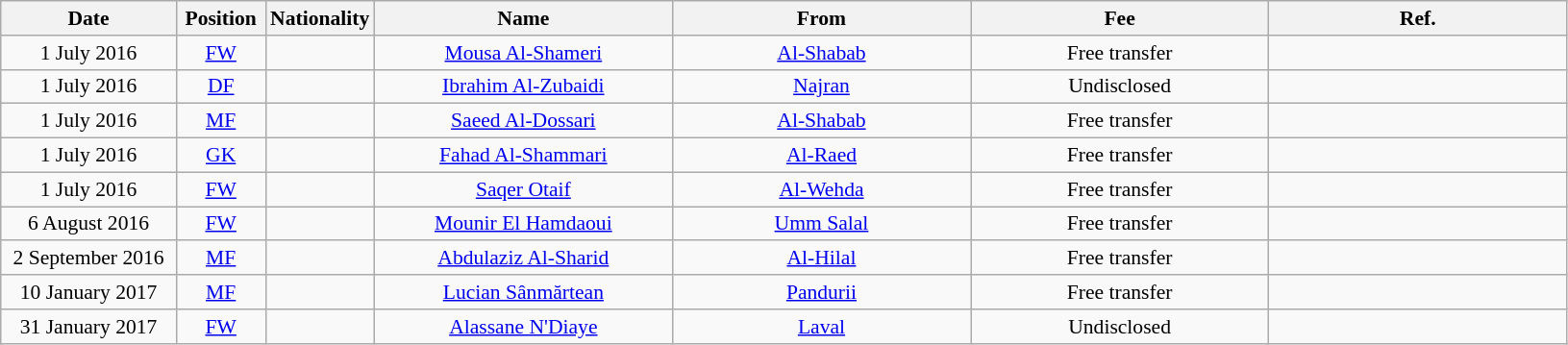<table class="wikitable" style="text-align:center; font-size:90%; ">
<tr>
<th style="background:f9db0a; color:black; width:115px;">Date</th>
<th style="background:f9db0a; color:black; width:55px;">Position</th>
<th style="background:f9db0a; color:black; width:55px;">Nationality</th>
<th style="background:f9db0a; color:black; width:200px;">Name</th>
<th style="background:f9db0a; color:black; width:200px;">From</th>
<th style="background:f9db0a; color:black; width:200px;">Fee</th>
<th style="background:f9db0a; color:black; width:200px;">Ref.</th>
</tr>
<tr>
<td>1 July 2016</td>
<td><a href='#'>FW</a></td>
<td></td>
<td><a href='#'>Mousa Al-Shameri</a></td>
<td><a href='#'>Al-Shabab</a></td>
<td>Free transfer</td>
<td></td>
</tr>
<tr>
<td>1 July 2016</td>
<td><a href='#'>DF</a></td>
<td></td>
<td><a href='#'>Ibrahim Al-Zubaidi</a></td>
<td><a href='#'>Najran</a></td>
<td>Undisclosed</td>
<td></td>
</tr>
<tr>
<td>1 July 2016</td>
<td><a href='#'>MF</a></td>
<td></td>
<td><a href='#'>Saeed Al-Dossari</a></td>
<td><a href='#'>Al-Shabab</a></td>
<td>Free transfer</td>
<td></td>
</tr>
<tr>
<td>1 July 2016</td>
<td><a href='#'>GK</a></td>
<td></td>
<td><a href='#'>Fahad Al-Shammari</a></td>
<td><a href='#'>Al-Raed</a></td>
<td>Free transfer</td>
<td></td>
</tr>
<tr>
<td>1 July 2016</td>
<td><a href='#'>FW</a></td>
<td></td>
<td><a href='#'>Saqer Otaif</a></td>
<td><a href='#'>Al-Wehda</a></td>
<td>Free transfer</td>
<td></td>
</tr>
<tr>
<td>6 August 2016</td>
<td><a href='#'>FW</a></td>
<td></td>
<td><a href='#'>Mounir El Hamdaoui</a></td>
<td><a href='#'>Umm Salal</a></td>
<td>Free transfer</td>
<td></td>
</tr>
<tr>
<td>2 September 2016</td>
<td><a href='#'>MF</a></td>
<td></td>
<td><a href='#'>Abdulaziz Al-Sharid</a></td>
<td><a href='#'>Al-Hilal</a></td>
<td>Free transfer</td>
<td></td>
</tr>
<tr>
<td>10 January 2017</td>
<td><a href='#'>MF</a></td>
<td></td>
<td><a href='#'>Lucian Sânmărtean</a></td>
<td><a href='#'>Pandurii</a></td>
<td>Free transfer</td>
<td></td>
</tr>
<tr>
<td>31 January 2017</td>
<td><a href='#'>FW</a></td>
<td></td>
<td><a href='#'>Alassane N'Diaye</a></td>
<td><a href='#'>Laval</a></td>
<td>Undisclosed</td>
<td></td>
</tr>
</table>
